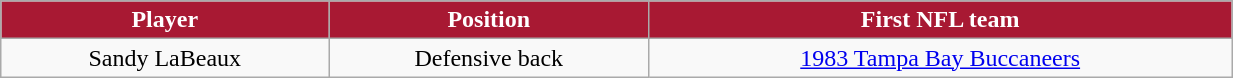<table class="wikitable" width="65%">
<tr align="center" style="background:#A81933;color:#FFFFFF;">
<td><strong>Player</strong></td>
<td><strong>Position</strong></td>
<td><strong>First NFL team</strong></td>
</tr>
<tr align="center" bgcolor="">
<td>Sandy LaBeaux</td>
<td>Defensive back</td>
<td><a href='#'>1983 Tampa Bay Buccaneers</a></td>
</tr>
</table>
